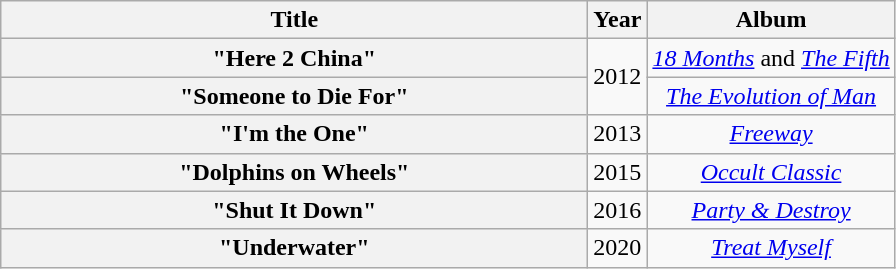<table class="wikitable plainrowheaders" style="text-align:center;" border="1">
<tr>
<th scope="col" style="width:24em;">Title</th>
<th scope="col">Year</th>
<th scope="col">Album</th>
</tr>
<tr>
<th scope="row">"Here 2 China" <br></th>
<td rowspan="2">2012</td>
<td><em><a href='#'>18 Months</a></em> and <em><a href='#'>The Fifth</a></em></td>
</tr>
<tr>
<th scope="row">"Someone to Die For" <br></th>
<td><em><a href='#'>The Evolution of Man</a></em></td>
</tr>
<tr>
<th scope="row">"I'm the One" <br></th>
<td>2013</td>
<td><em><a href='#'>Freeway</a></em></td>
</tr>
<tr>
<th scope="row">"Dolphins on Wheels" <br></th>
<td>2015</td>
<td><em><a href='#'>Occult Classic</a></em></td>
</tr>
<tr>
<th scope="row">"Shut It Down"<br></th>
<td>2016</td>
<td><em><a href='#'>Party & Destroy</a></em></td>
</tr>
<tr>
<th scope="row">"Underwater"<br></th>
<td>2020</td>
<td><em><a href='#'>Treat Myself</a></em></td>
</tr>
</table>
